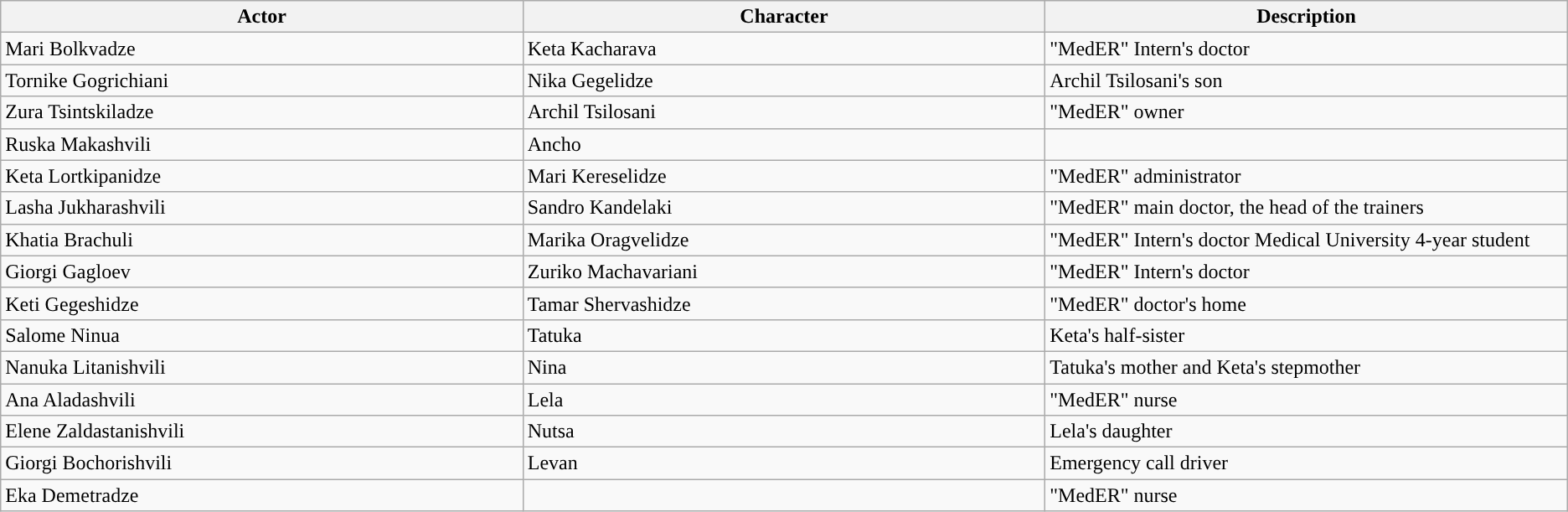<table class="wikitable">
<tr>
<th style="width:20%;">Actor</th>
<th style="width:20%;">Character</th>
<th style="width:20%;">Description</th>
</tr>
<tr>
<td>Mari Bolkvadze</td>
<td>Keta Kacharava</td>
<td>"MedER" Intern's doctor</td>
</tr>
<tr>
<td>Tornike Gogrichiani</td>
<td>Nika Gegelidze</td>
<td>Archil Tsilosani's son</td>
</tr>
<tr>
<td>Zura Tsintskiladze</td>
<td>Archil Tsilosani</td>
<td>"MedER" owner</td>
</tr>
<tr>
<td>Ruska Makashvili</td>
<td>Ancho</td>
<td></td>
</tr>
<tr>
<td>Keta Lortkipanidze</td>
<td>Mari Kereselidze</td>
<td>"MedER" administrator</td>
</tr>
<tr>
<td>Lasha Jukharashvili</td>
<td>Sandro Kandelaki</td>
<td>"MedER" main doctor, the head of the trainers</td>
</tr>
<tr>
<td>Khatia Brachuli</td>
<td>Marika Oragvelidze</td>
<td>"MedER" Intern's doctor Medical University 4-year student</td>
</tr>
<tr>
<td>Giorgi Gagloev</td>
<td>Zuriko Machavariani</td>
<td>"MedER" Intern's doctor</td>
</tr>
<tr>
<td>Keti Gegeshidze</td>
<td>Tamar Shervashidze</td>
<td>"MedER" doctor's home</td>
</tr>
<tr>
<td>Salome Ninua</td>
<td>Tatuka</td>
<td>Keta's half-sister</td>
</tr>
<tr>
<td>Nanuka Litanishvili</td>
<td>Nina</td>
<td>Tatuka's mother and Keta's stepmother</td>
</tr>
<tr>
<td>Ana Aladashvili</td>
<td>Lela</td>
<td>"MedER" nurse</td>
</tr>
<tr>
<td>Elene Zaldastanishvili</td>
<td>Nutsa</td>
<td>Lela's daughter</td>
</tr>
<tr>
<td>Giorgi Bochorishvili</td>
<td>Levan</td>
<td>Emergency call driver</td>
</tr>
<tr>
<td>Eka Demetradze</td>
<td></td>
<td>"MedER" nurse</td>
</tr>
</table>
